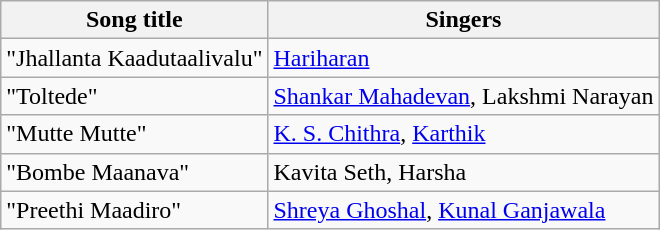<table class="wikitable">
<tr>
<th>Song title</th>
<th>Singers</th>
</tr>
<tr>
<td>"Jhallanta Kaadutaalivalu"</td>
<td><a href='#'>Hariharan</a></td>
</tr>
<tr>
<td>"Toltede"</td>
<td><a href='#'>Shankar Mahadevan</a>, Lakshmi Narayan</td>
</tr>
<tr>
<td>"Mutte Mutte"</td>
<td><a href='#'>K. S. Chithra</a>, <a href='#'>Karthik</a></td>
</tr>
<tr>
<td>"Bombe Maanava"</td>
<td>Kavita Seth, Harsha</td>
</tr>
<tr>
<td>"Preethi Maadiro"</td>
<td><a href='#'>Shreya Ghoshal</a>, <a href='#'>Kunal Ganjawala</a></td>
</tr>
</table>
